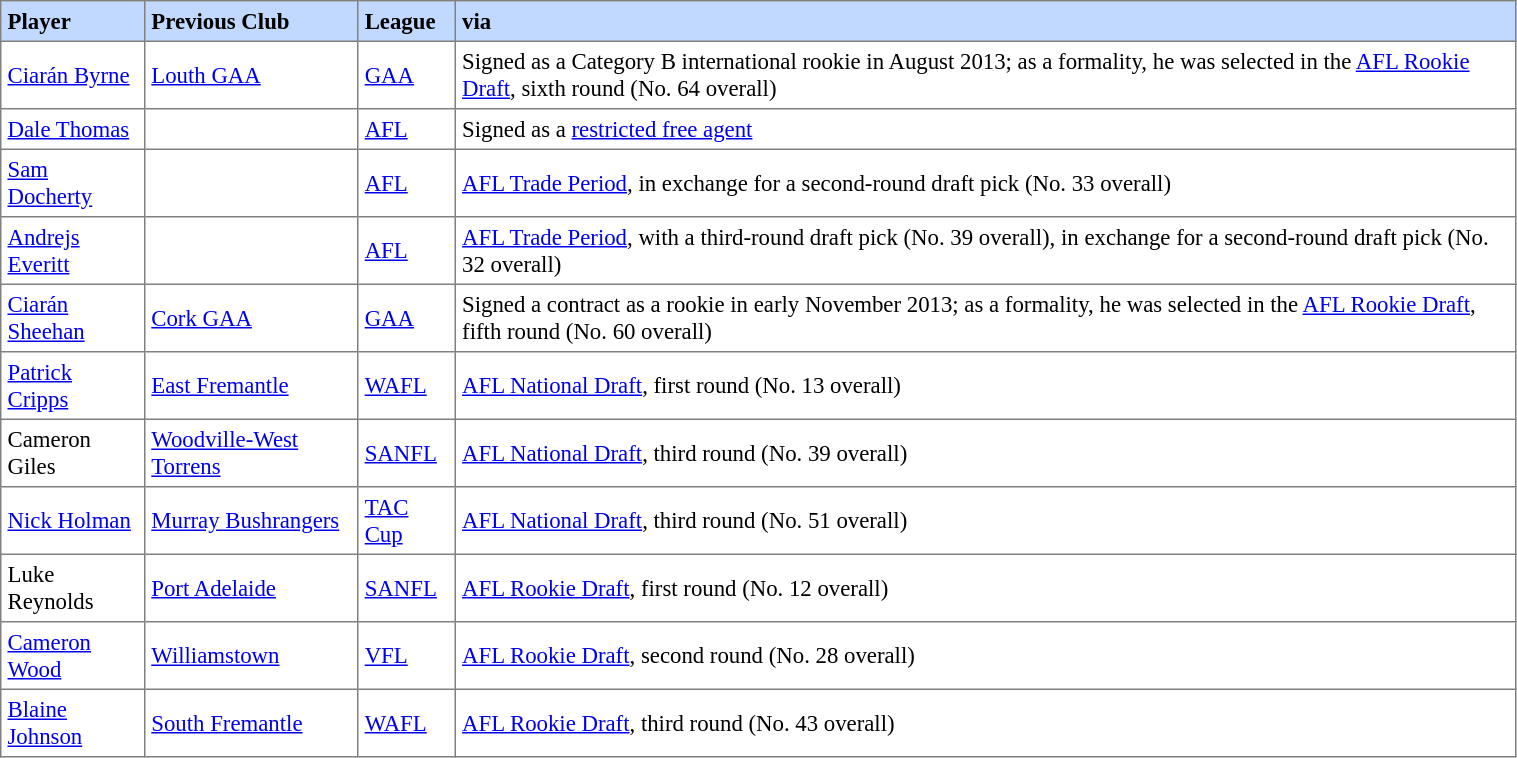<table border="1" cellpadding="4" cellspacing="0"  style="text-align:left; font-size:95%; border-collapse:collapse; width:80%;">
<tr style="background:#C1D8FF;">
<th>Player</th>
<th>Previous Club</th>
<th>League</th>
<th>via</th>
</tr>
<tr>
<td> <a href='#'>Ciarán Byrne</a></td>
<td><a href='#'>Louth GAA</a></td>
<td><a href='#'>GAA</a></td>
<td>Signed as a Category B international rookie in August 2013; as a formality, he was selected in the <a href='#'>AFL Rookie Draft</a>, sixth round (No. 64 overall)</td>
</tr>
<tr>
<td> <a href='#'>Dale Thomas</a></td>
<td></td>
<td><a href='#'>AFL</a></td>
<td>Signed as a <a href='#'>restricted free agent</a></td>
</tr>
<tr>
<td> <a href='#'>Sam Docherty</a></td>
<td></td>
<td><a href='#'>AFL</a></td>
<td><a href='#'>AFL Trade Period</a>, in exchange for a second-round draft pick (No. 33 overall)</td>
</tr>
<tr>
<td> <a href='#'>Andrejs Everitt</a></td>
<td></td>
<td><a href='#'>AFL</a></td>
<td><a href='#'>AFL Trade Period</a>, with a third-round draft pick (No. 39 overall), in exchange for a second-round draft pick (No. 32 overall)</td>
</tr>
<tr>
<td> <a href='#'>Ciarán Sheehan</a></td>
<td><a href='#'>Cork GAA</a></td>
<td><a href='#'>GAA</a></td>
<td>Signed a contract as a rookie in early November 2013; as a formality, he was selected in the <a href='#'>AFL Rookie Draft</a>, fifth round (No. 60 overall)</td>
</tr>
<tr>
<td> <a href='#'>Patrick Cripps</a></td>
<td><a href='#'>East Fremantle</a></td>
<td><a href='#'>WAFL</a></td>
<td><a href='#'>AFL National Draft</a>, first round (No. 13 overall)</td>
</tr>
<tr>
<td> Cameron Giles</td>
<td><a href='#'>Woodville-West Torrens</a></td>
<td><a href='#'>SANFL</a></td>
<td><a href='#'>AFL National Draft</a>, third round (No. 39 overall)</td>
</tr>
<tr>
<td> <a href='#'>Nick Holman</a></td>
<td><a href='#'>Murray Bushrangers</a></td>
<td><a href='#'>TAC Cup</a></td>
<td><a href='#'>AFL National Draft</a>, third round (No. 51 overall)</td>
</tr>
<tr>
<td> Luke Reynolds</td>
<td><a href='#'>Port Adelaide</a></td>
<td><a href='#'>SANFL</a></td>
<td><a href='#'>AFL Rookie Draft</a>, first round (No. 12 overall)</td>
</tr>
<tr>
<td> <a href='#'>Cameron Wood</a></td>
<td><a href='#'>Williamstown</a></td>
<td><a href='#'>VFL</a></td>
<td><a href='#'>AFL Rookie Draft</a>, second round (No. 28 overall)</td>
</tr>
<tr>
<td> <a href='#'>Blaine Johnson</a></td>
<td><a href='#'>South Fremantle</a></td>
<td><a href='#'>WAFL</a></td>
<td><a href='#'>AFL Rookie Draft</a>, third round (No. 43 overall)</td>
</tr>
</table>
